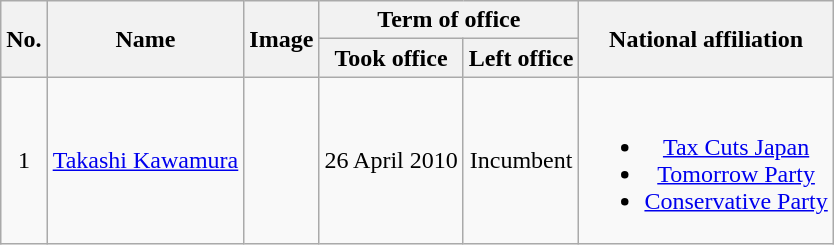<table class="wikitable"  style="text-align:center">
<tr>
<th rowspan=2>No.</th>
<th rowspan=2>Name</th>
<th rowspan="2">Image</th>
<th colspan=2>Term of office</th>
<th rowspan=2>National affiliation</th>
</tr>
<tr>
<th>Took office</th>
<th>Left office</th>
</tr>
<tr>
<td>1</td>
<td><a href='#'>Takashi Kawamura</a></td>
<td></td>
<td>26 April 2010</td>
<td>Incumbent</td>
<td><br><ul><li><a href='#'>Tax Cuts Japan</a> </li><li><a href='#'>Tomorrow Party</a> </li><li><a href='#'>Conservative Party</a> </li></ul></td>
</tr>
</table>
